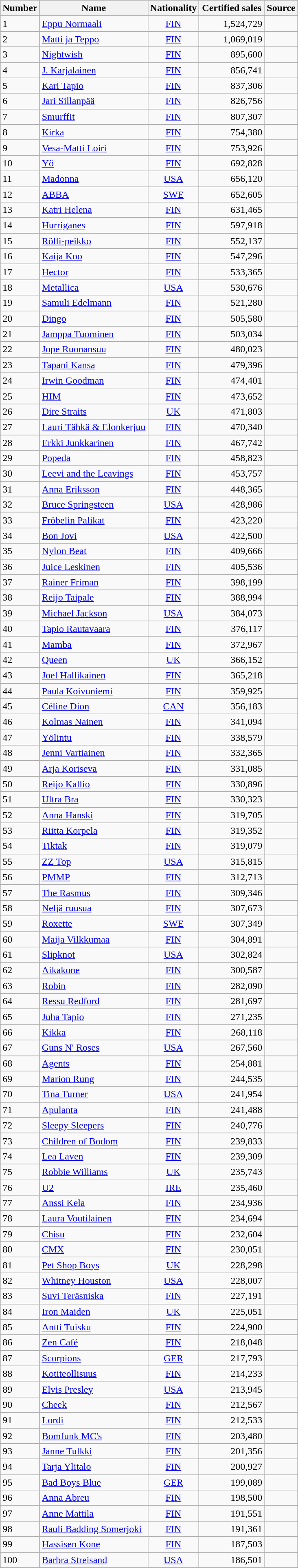<table class="wikitable sortable">
<tr>
<th style="width:30px;">Number</th>
<th>Name</th>
<th>Nationality</th>
<th style="width:100px;">Certified sales</th>
<th>Source</th>
</tr>
<tr>
<td>1</td>
<td><a href='#'>Eppu Normaali</a></td>
<td style="text-align:center;"><a href='#'>FIN</a></td>
<td align=right>1,524,729</td>
<td align=center></td>
</tr>
<tr>
<td>2</td>
<td><a href='#'>Matti ja Teppo</a></td>
<td style="text-align:center;"><a href='#'>FIN</a></td>
<td align=right>1,069,019</td>
<td align=center></td>
</tr>
<tr>
<td>3</td>
<td><a href='#'>Nightwish</a></td>
<td style="text-align:center;"><a href='#'>FIN</a></td>
<td align=right>895,600</td>
<td align=center></td>
</tr>
<tr>
<td>4</td>
<td><a href='#'>J. Karjalainen</a></td>
<td style="text-align:center;"><a href='#'>FIN</a></td>
<td align=right>856,741</td>
<td align=center></td>
</tr>
<tr>
<td>5</td>
<td><a href='#'>Kari Tapio</a></td>
<td style="text-align:center;"><a href='#'>FIN</a></td>
<td align=right>837,306</td>
<td align=center></td>
</tr>
<tr>
<td>6</td>
<td><a href='#'>Jari Sillanpää</a></td>
<td style="text-align:center;"><a href='#'>FIN</a></td>
<td align=right>826,756</td>
<td align=center></td>
</tr>
<tr>
<td>7</td>
<td><a href='#'>Smurffit</a></td>
<td style="text-align:center;"><a href='#'>FIN</a></td>
<td align=right>807,307</td>
<td align=center></td>
</tr>
<tr>
<td>8</td>
<td><a href='#'>Kirka</a></td>
<td style="text-align:center;"><a href='#'>FIN</a></td>
<td align=right>754,380</td>
<td align=center></td>
</tr>
<tr>
<td>9</td>
<td><a href='#'>Vesa-Matti Loiri</a></td>
<td style="text-align:center;"><a href='#'>FIN</a></td>
<td align=right>753,926</td>
<td align=center></td>
</tr>
<tr>
<td>10</td>
<td><a href='#'>Yö</a></td>
<td style="text-align:center;"><a href='#'>FIN</a></td>
<td align=right>692,828</td>
<td align=center></td>
</tr>
<tr>
<td>11</td>
<td><a href='#'>Madonna</a></td>
<td style="text-align:center;"><a href='#'>USA</a></td>
<td align=right>656,120</td>
<td align=center></td>
</tr>
<tr>
<td>12</td>
<td><a href='#'>ABBA</a></td>
<td style="text-align:center;"><a href='#'>SWE</a></td>
<td align=right>652,605</td>
<td align=center></td>
</tr>
<tr>
<td>13</td>
<td><a href='#'>Katri Helena</a></td>
<td style="text-align:center;"><a href='#'>FIN</a></td>
<td align=right>631,465</td>
<td align=center></td>
</tr>
<tr>
<td>14</td>
<td><a href='#'>Hurriganes</a></td>
<td style="text-align:center;"><a href='#'>FIN</a></td>
<td align=right>597,918</td>
<td align=center></td>
</tr>
<tr>
<td>15</td>
<td><a href='#'>Rölli-peikko</a></td>
<td style="text-align:center;"><a href='#'>FIN</a></td>
<td align=right>552,137</td>
<td align=center></td>
</tr>
<tr>
<td>16</td>
<td><a href='#'>Kaija Koo</a></td>
<td style="text-align:center;"><a href='#'>FIN</a></td>
<td align=right>547,296</td>
<td align=center></td>
</tr>
<tr>
<td>17</td>
<td><a href='#'>Hector</a></td>
<td style="text-align:center;"><a href='#'>FIN</a></td>
<td align=right>533,365</td>
<td align=center></td>
</tr>
<tr>
<td>18</td>
<td><a href='#'>Metallica</a></td>
<td style="text-align:center;"><a href='#'>USA</a></td>
<td align=right>530,676</td>
<td align=center></td>
</tr>
<tr>
<td>19</td>
<td><a href='#'>Samuli Edelmann</a></td>
<td style="text-align:center;"><a href='#'>FIN</a></td>
<td align=right>521,280</td>
<td align=center></td>
</tr>
<tr>
<td>20</td>
<td><a href='#'>Dingo</a></td>
<td style="text-align:center;"><a href='#'>FIN</a></td>
<td align=right>505,580</td>
<td align=center></td>
</tr>
<tr>
<td>21</td>
<td><a href='#'>Jamppa Tuominen</a></td>
<td style="text-align:center;"><a href='#'>FIN</a></td>
<td align=right>503,034</td>
<td align=center></td>
</tr>
<tr>
<td>22</td>
<td><a href='#'>Jope Ruonansuu</a></td>
<td style="text-align:center;"><a href='#'>FIN</a></td>
<td align=right>480,023</td>
<td align=center></td>
</tr>
<tr>
<td>23</td>
<td><a href='#'>Tapani Kansa</a></td>
<td style="text-align:center;"><a href='#'>FIN</a></td>
<td align=right>479,396</td>
<td align=center></td>
</tr>
<tr>
<td>24</td>
<td><a href='#'>Irwin Goodman</a></td>
<td style="text-align:center;"><a href='#'>FIN</a></td>
<td align=right>474,401</td>
<td align=center></td>
</tr>
<tr>
<td>25</td>
<td><a href='#'>HIM</a></td>
<td style="text-align:center;"><a href='#'>FIN</a></td>
<td align=right>473,652</td>
<td align=center></td>
</tr>
<tr>
<td>26</td>
<td><a href='#'>Dire Straits</a></td>
<td style="text-align:center;"><a href='#'>UK</a></td>
<td align=right>471,803</td>
<td align=center></td>
</tr>
<tr>
<td>27</td>
<td><a href='#'>Lauri Tähkä & Elonkerjuu</a></td>
<td style="text-align:center;"><a href='#'>FIN</a></td>
<td align=right>470,340</td>
<td align=center></td>
</tr>
<tr>
<td>28</td>
<td><a href='#'>Erkki Junkkarinen</a></td>
<td style="text-align:center;"><a href='#'>FIN</a></td>
<td align=right>467,742</td>
<td align=center></td>
</tr>
<tr>
<td>29</td>
<td><a href='#'>Popeda</a></td>
<td style="text-align:center;"><a href='#'>FIN</a></td>
<td align=right>458,823</td>
<td align=center></td>
</tr>
<tr>
<td>30</td>
<td><a href='#'>Leevi and the Leavings</a></td>
<td style="text-align:center;"><a href='#'>FIN</a></td>
<td align=right>453,757</td>
<td align=center></td>
</tr>
<tr>
<td>31</td>
<td><a href='#'>Anna Eriksson</a></td>
<td style="text-align:center;"><a href='#'>FIN</a></td>
<td align=right>448,365</td>
<td align=center></td>
</tr>
<tr>
<td>32</td>
<td><a href='#'>Bruce Springsteen</a></td>
<td style="text-align:center;"><a href='#'>USA</a></td>
<td align=right>428,986</td>
<td align=center></td>
</tr>
<tr>
<td>33</td>
<td><a href='#'>Fröbelin Palikat</a></td>
<td style="text-align:center;"><a href='#'>FIN</a></td>
<td align=right>423,220</td>
<td align=center></td>
</tr>
<tr>
<td>34</td>
<td><a href='#'>Bon Jovi</a></td>
<td style="text-align:center;"><a href='#'>USA</a></td>
<td align=right>422,500</td>
<td align=center></td>
</tr>
<tr>
<td>35</td>
<td><a href='#'>Nylon Beat</a></td>
<td style="text-align:center;"><a href='#'>FIN</a></td>
<td align=right>409,666</td>
<td align=center></td>
</tr>
<tr>
<td>36</td>
<td><a href='#'>Juice Leskinen</a></td>
<td style="text-align:center;"><a href='#'>FIN</a></td>
<td align=right>405,536</td>
<td align=center></td>
</tr>
<tr>
<td>37</td>
<td><a href='#'>Rainer Friman</a></td>
<td style="text-align:center;"><a href='#'>FIN</a></td>
<td align=right>398,199</td>
<td align=center></td>
</tr>
<tr>
<td>38</td>
<td><a href='#'>Reijo Taipale</a></td>
<td style="text-align:center;"><a href='#'>FIN</a></td>
<td align=right>388,994</td>
<td align=center></td>
</tr>
<tr>
<td>39</td>
<td><a href='#'>Michael Jackson</a></td>
<td style="text-align:center;"><a href='#'>USA</a></td>
<td align=right>384,073</td>
<td align=center></td>
</tr>
<tr>
<td>40</td>
<td><a href='#'>Tapio Rautavaara</a></td>
<td style="text-align:center;"><a href='#'>FIN</a></td>
<td align=right>376,117</td>
<td align=center></td>
</tr>
<tr>
<td>41</td>
<td><a href='#'>Mamba</a></td>
<td style="text-align:center;"><a href='#'>FIN</a></td>
<td align=right>372,967</td>
<td align=center></td>
</tr>
<tr>
<td>42</td>
<td><a href='#'>Queen</a></td>
<td style="text-align:center;"><a href='#'>UK</a></td>
<td align=right>366,152</td>
<td align=center></td>
</tr>
<tr>
<td>43</td>
<td><a href='#'>Joel Hallikainen</a></td>
<td style="text-align:center;"><a href='#'>FIN</a></td>
<td align=right>365,218</td>
<td align=center></td>
</tr>
<tr>
<td>44</td>
<td><a href='#'>Paula Koivuniemi</a></td>
<td style="text-align:center;"><a href='#'>FIN</a></td>
<td align=right>359,925</td>
<td align=center></td>
</tr>
<tr>
<td>45</td>
<td><a href='#'>Céline Dion</a></td>
<td style="text-align:center;"><a href='#'>CAN</a></td>
<td align=right>356,183</td>
<td align=center></td>
</tr>
<tr>
<td>46</td>
<td><a href='#'>Kolmas Nainen</a></td>
<td style="text-align:center;"><a href='#'>FIN</a></td>
<td align=right>341,094</td>
<td align=center></td>
</tr>
<tr>
<td>47</td>
<td><a href='#'>Yölintu</a></td>
<td style="text-align:center;"><a href='#'>FIN</a></td>
<td align=right>338,579</td>
<td align=center></td>
</tr>
<tr>
<td>48</td>
<td><a href='#'>Jenni Vartiainen</a></td>
<td style="text-align:center;"><a href='#'>FIN</a></td>
<td align=right>332,365</td>
<td align=center></td>
</tr>
<tr>
<td>49</td>
<td><a href='#'>Arja Koriseva</a></td>
<td style="text-align:center;"><a href='#'>FIN</a></td>
<td align=right>331,085</td>
<td align=center></td>
</tr>
<tr>
<td>50</td>
<td><a href='#'>Reijo Kallio</a></td>
<td style="text-align:center;"><a href='#'>FIN</a></td>
<td align=right>330,896</td>
<td align=center></td>
</tr>
<tr>
<td>51</td>
<td><a href='#'>Ultra Bra</a></td>
<td style="text-align:center;"><a href='#'>FIN</a></td>
<td align=right>330,323</td>
<td align=center></td>
</tr>
<tr>
<td>52</td>
<td><a href='#'>Anna Hanski</a></td>
<td style="text-align:center;"><a href='#'>FIN</a></td>
<td align=right>319,705</td>
<td align=center></td>
</tr>
<tr>
<td>53</td>
<td><a href='#'>Riitta Korpela</a></td>
<td style="text-align:center;"><a href='#'>FIN</a></td>
<td align=right>319,352</td>
<td align=center></td>
</tr>
<tr>
<td>54</td>
<td><a href='#'>Tiktak</a></td>
<td style="text-align:center;"><a href='#'>FIN</a></td>
<td align=right>319,079</td>
<td align=center></td>
</tr>
<tr>
<td>55</td>
<td><a href='#'>ZZ Top</a></td>
<td style="text-align:center;"><a href='#'>USA</a></td>
<td align=right>315,815</td>
<td align=center></td>
</tr>
<tr>
<td>56</td>
<td><a href='#'>PMMP</a></td>
<td style="text-align:center;"><a href='#'>FIN</a></td>
<td align=right>312,713</td>
<td align=center></td>
</tr>
<tr>
<td>57</td>
<td><a href='#'>The Rasmus</a></td>
<td style="text-align:center;"><a href='#'>FIN</a></td>
<td align=right>309,346</td>
<td align=center></td>
</tr>
<tr>
<td>58</td>
<td><a href='#'>Neljä ruusua</a></td>
<td style="text-align:center;"><a href='#'>FIN</a></td>
<td align=right>307,673</td>
<td align=center></td>
</tr>
<tr>
<td>59</td>
<td><a href='#'>Roxette</a></td>
<td style="text-align:center;"><a href='#'>SWE</a></td>
<td align=right>307,349</td>
<td align=center></td>
</tr>
<tr>
<td>60</td>
<td><a href='#'>Maija Vilkkumaa</a></td>
<td style="text-align:center;"><a href='#'>FIN</a></td>
<td align=right>304,891</td>
<td align=center></td>
</tr>
<tr>
<td>61</td>
<td><a href='#'>Slipknot</a></td>
<td style="text-align:center;"><a href='#'>USA</a></td>
<td align=right>302,824</td>
<td></td>
</tr>
<tr>
<td>62</td>
<td><a href='#'>Aikakone</a></td>
<td style="text-align:center;"><a href='#'>FIN</a></td>
<td align=right>300,587</td>
<td align=center></td>
</tr>
<tr>
<td>63</td>
<td><a href='#'>Robin</a></td>
<td style="text-align:center;"><a href='#'>FIN</a></td>
<td align=right>282,090</td>
<td align=center></td>
</tr>
<tr>
<td>64</td>
<td><a href='#'>Ressu Redford</a></td>
<td style="text-align:center;"><a href='#'>FIN</a></td>
<td align=right>281,697</td>
<td align=center></td>
</tr>
<tr>
<td>65</td>
<td><a href='#'>Juha Tapio</a></td>
<td style="text-align:center;"><a href='#'>FIN</a></td>
<td align=right>271,235</td>
<td align=center></td>
</tr>
<tr>
<td>66</td>
<td><a href='#'>Kikka</a></td>
<td style="text-align:center;"><a href='#'>FIN</a></td>
<td align=right>268,118</td>
<td align=center></td>
</tr>
<tr>
<td>67</td>
<td><a href='#'>Guns N' Roses</a></td>
<td style="text-align:center;"><a href='#'>USA</a></td>
<td align=right>267,560</td>
<td align=center></td>
</tr>
<tr>
<td>68</td>
<td><a href='#'>Agents</a></td>
<td style="text-align:center;"><a href='#'>FIN</a></td>
<td align=right>254,881</td>
<td align=center></td>
</tr>
<tr>
<td>69</td>
<td><a href='#'>Marion Rung</a></td>
<td style="text-align:center;"><a href='#'>FIN</a></td>
<td align=right>244,535</td>
<td align=center></td>
</tr>
<tr>
<td>70</td>
<td><a href='#'>Tina Turner</a></td>
<td style="text-align:center;"><a href='#'>USA</a></td>
<td align=right>241,954</td>
<td align=center></td>
</tr>
<tr>
<td>71</td>
<td><a href='#'>Apulanta</a></td>
<td style="text-align:center;"><a href='#'>FIN</a></td>
<td align=right>241,488</td>
<td align=center></td>
</tr>
<tr>
<td>72</td>
<td><a href='#'>Sleepy Sleepers</a></td>
<td style="text-align:center;"><a href='#'>FIN</a></td>
<td align=right>240,776</td>
<td align=center></td>
</tr>
<tr>
<td>73</td>
<td><a href='#'>Children of Bodom</a></td>
<td style="text-align:center;"><a href='#'>FIN</a></td>
<td align=right>239,833</td>
<td align=center></td>
</tr>
<tr>
<td>74</td>
<td><a href='#'>Lea Laven</a></td>
<td style="text-align:center;"><a href='#'>FIN</a></td>
<td align=right>239,309</td>
<td align=center></td>
</tr>
<tr>
<td>75</td>
<td><a href='#'>Robbie Williams</a></td>
<td style="text-align:center;"><a href='#'>UK</a></td>
<td align=right>235,743</td>
<td align=center></td>
</tr>
<tr>
<td>76</td>
<td><a href='#'>U2</a></td>
<td style="text-align:center;"><a href='#'>IRE</a></td>
<td align=right>235,460</td>
<td align=center></td>
</tr>
<tr>
<td>77</td>
<td><a href='#'>Anssi Kela</a></td>
<td style="text-align:center;"><a href='#'>FIN</a></td>
<td align=right>234,936</td>
<td align=center></td>
</tr>
<tr>
<td>78</td>
<td><a href='#'>Laura Voutilainen</a></td>
<td style="text-align:center;"><a href='#'>FIN</a></td>
<td align=right>234,694</td>
<td align=center></td>
</tr>
<tr>
<td>79</td>
<td><a href='#'>Chisu</a></td>
<td style="text-align:center;"><a href='#'>FIN</a></td>
<td align=right>232,604</td>
<td align=center></td>
</tr>
<tr>
<td>80</td>
<td><a href='#'>CMX</a></td>
<td style="text-align:center;"><a href='#'>FIN</a></td>
<td align=right>230,051</td>
<td align=center></td>
</tr>
<tr>
<td>81</td>
<td><a href='#'>Pet Shop Boys</a></td>
<td style="text-align:center;"><a href='#'>UK</a></td>
<td align=right>228,298</td>
<td align=center></td>
</tr>
<tr>
<td>82</td>
<td><a href='#'>Whitney Houston</a></td>
<td style="text-align:center;"><a href='#'>USA</a></td>
<td align=right>228,007</td>
<td align=center></td>
</tr>
<tr>
<td>83</td>
<td><a href='#'>Suvi Teräsniska</a></td>
<td style="text-align:center;"><a href='#'>FIN</a></td>
<td align=right>227,191</td>
<td align=center></td>
</tr>
<tr>
<td>84</td>
<td><a href='#'>Iron Maiden</a></td>
<td style="text-align:center;"><a href='#'>UK</a></td>
<td align=right>225,051</td>
<td align=center></td>
</tr>
<tr>
<td>85</td>
<td><a href='#'>Antti Tuisku</a></td>
<td style="text-align:center;"><a href='#'>FIN</a></td>
<td align=right>224,900</td>
<td align=center></td>
</tr>
<tr>
<td>86</td>
<td><a href='#'>Zen Café</a></td>
<td style="text-align:center;"><a href='#'>FIN</a></td>
<td align=right>218,048</td>
<td align=center></td>
</tr>
<tr>
<td>87</td>
<td><a href='#'>Scorpions</a></td>
<td style="text-align:center;"><a href='#'>GER</a></td>
<td align=right>217,793</td>
<td align=center></td>
</tr>
<tr>
<td>88</td>
<td><a href='#'>Kotiteollisuus</a></td>
<td style="text-align:center;"><a href='#'>FIN</a></td>
<td align=right>214,233</td>
<td align=center></td>
</tr>
<tr>
<td>89</td>
<td><a href='#'>Elvis Presley</a></td>
<td style="text-align:center;"><a href='#'>USA</a></td>
<td align=right>213,945</td>
<td align=center></td>
</tr>
<tr>
<td>90</td>
<td><a href='#'>Cheek</a></td>
<td style="text-align:center;"><a href='#'>FIN</a></td>
<td align=right>212,567</td>
<td align=center></td>
</tr>
<tr>
<td>91</td>
<td><a href='#'>Lordi</a></td>
<td style="text-align:center;"><a href='#'>FIN</a></td>
<td align=right>212,533</td>
<td align=center></td>
</tr>
<tr>
<td>92</td>
<td><a href='#'>Bomfunk MC's</a></td>
<td style="text-align:center;"><a href='#'>FIN</a></td>
<td align=right>203,480</td>
<td align=center></td>
</tr>
<tr>
<td>93</td>
<td><a href='#'>Janne Tulkki</a></td>
<td style="text-align:center;"><a href='#'>FIN</a></td>
<td align=right>201,356</td>
<td align=center></td>
</tr>
<tr>
<td>94</td>
<td><a href='#'>Tarja Ylitalo</a></td>
<td style="text-align:center;"><a href='#'>FIN</a></td>
<td align=right>200,927</td>
<td align=center></td>
</tr>
<tr>
<td>95</td>
<td><a href='#'>Bad Boys Blue</a></td>
<td style="text-align:center;"><a href='#'>GER</a></td>
<td align=right>199,089</td>
<td align=center></td>
</tr>
<tr>
<td>96</td>
<td><a href='#'>Anna Abreu</a></td>
<td style="text-align:center;"><a href='#'>FIN</a></td>
<td align=right>198,500</td>
<td align=center></td>
</tr>
<tr>
<td>97</td>
<td><a href='#'>Anne Mattila</a></td>
<td style="text-align:center;"><a href='#'>FIN</a></td>
<td align=right>191,551</td>
<td align=center></td>
</tr>
<tr>
<td>98</td>
<td><a href='#'>Rauli Badding Somerjoki</a></td>
<td style="text-align:center;"><a href='#'>FIN</a></td>
<td align=right>191,361</td>
<td align=center></td>
</tr>
<tr>
<td>99</td>
<td><a href='#'>Hassisen Kone</a></td>
<td style="text-align:center;"><a href='#'>FIN</a></td>
<td align=right>187,503</td>
<td align=center></td>
</tr>
<tr>
<td>100</td>
<td><a href='#'>Barbra Streisand</a></td>
<td style="text-align:center;"><a href='#'>USA</a></td>
<td align=right>186,501</td>
<td align=center></td>
</tr>
<tr>
</tr>
</table>
